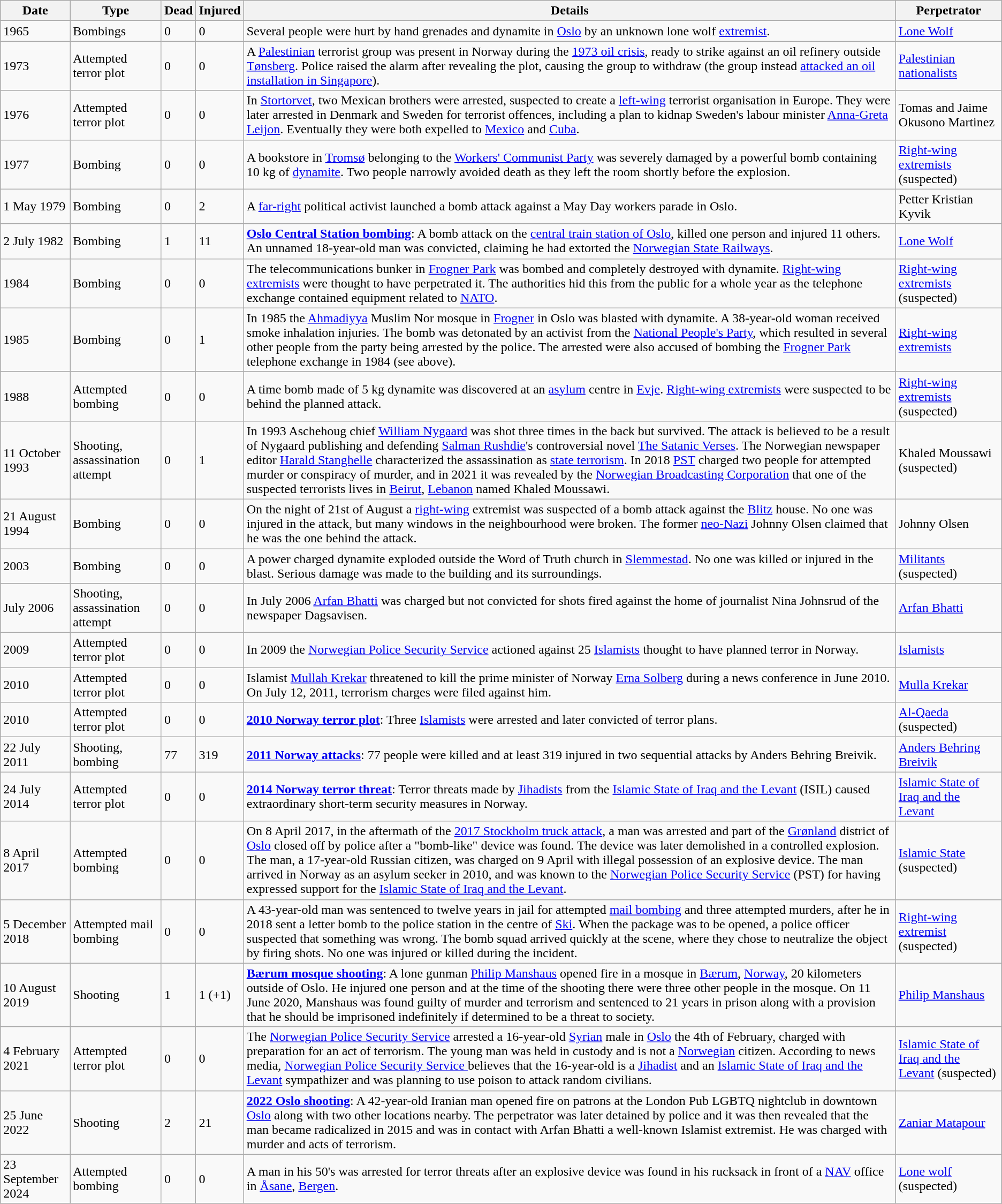<table class="wikitable sortable">
<tr>
<th>Date</th>
<th>Type</th>
<th data-sort-type="number">Dead</th>
<th data-sort-type="number">Injured</th>
<th class="unsortable">Details</th>
<th>Perpetrator<br></th>
</tr>
<tr>
<td>1965</td>
<td>Bombings</td>
<td>0</td>
<td>0</td>
<td>Several people were hurt by hand grenades and dynamite in <a href='#'>Oslo</a> by an unknown lone wolf <a href='#'>extremist</a>.</td>
<td><a href='#'>Lone Wolf</a></td>
</tr>
<tr>
<td>1973</td>
<td>Attempted terror plot</td>
<td>0</td>
<td>0</td>
<td>A <a href='#'>Palestinian</a> terrorist group was present in Norway during the <a href='#'>1973 oil crisis</a>, ready to strike against an oil refinery outside <a href='#'>Tønsberg</a>. Police raised the alarm after revealing the plot, causing the group to withdraw (the group instead <a href='#'>attacked an oil installation in Singapore</a>).</td>
<td><a href='#'>Palestinian</a> <a href='#'>nationalists</a></td>
</tr>
<tr>
<td>1976</td>
<td>Attempted terror plot</td>
<td>0</td>
<td>0</td>
<td>In <a href='#'>Stortorvet</a>, two Mexican brothers were arrested, suspected to  create a <a href='#'>left-wing</a> terrorist organisation in Europe. They were later arrested in Denmark and Sweden for terrorist offences, including a plan to kidnap Sweden's labour minister <a href='#'>Anna-Greta Leijon</a>. Eventually they were both expelled to <a href='#'>Mexico</a> and <a href='#'>Cuba</a>.</td>
<td>Tomas and Jaime Okusono Martinez</td>
</tr>
<tr>
<td>1977</td>
<td>Bombing</td>
<td>0</td>
<td>0</td>
<td>A bookstore in <a href='#'>Tromsø</a> belonging to the <a href='#'>Workers' Communist Party</a> was severely damaged by a powerful bomb containing 10 kg of <a href='#'>dynamite</a>. Two people narrowly avoided death as they left the room shortly before the explosion.</td>
<td><a href='#'>Right-wing</a> <a href='#'>extremists</a> (suspected)</td>
</tr>
<tr>
<td>1 May 1979</td>
<td>Bombing</td>
<td>0</td>
<td>2</td>
<td>A <a href='#'>far-right</a> political activist launched a bomb attack against a May Day workers parade in Oslo.</td>
<td>Petter Kristian Kyvik</td>
</tr>
<tr>
<td>2 July 1982</td>
<td>Bombing</td>
<td>1</td>
<td>11</td>
<td><strong><a href='#'>Oslo Central Station bombing</a></strong>: A bomb attack on the <a href='#'>central train station of Oslo</a>, killed one person and injured 11 others. An unnamed 18-year-old man was convicted, claiming he had extorted the <a href='#'>Norwegian State Railways</a>.</td>
<td><a href='#'>Lone Wolf</a></td>
</tr>
<tr>
<td>1984</td>
<td>Bombing</td>
<td>0</td>
<td>0</td>
<td>The telecommunications bunker in <a href='#'>Frogner Park</a> was bombed and completely destroyed with dynamite. <a href='#'>Right-wing extremists</a> were thought to have perpetrated it. The authorities hid this from the public for a whole year as the telephone exchange contained equipment related to <a href='#'>NATO</a>.</td>
<td><a href='#'>Right-wing</a> <a href='#'>extremists</a> (suspected)</td>
</tr>
<tr>
<td>1985</td>
<td>Bombing</td>
<td>0</td>
<td>1</td>
<td>In 1985 the <a href='#'>Ahmadiyya</a> Muslim Nor mosque in <a href='#'>Frogner</a> in Oslo was blasted with dynamite. A 38-year-old woman received smoke inhalation injuries. The bomb was detonated by an activist from the <a href='#'>National People's Party</a>, which resulted in several other people from the party being arrested by the police. The arrested were also accused of bombing the <a href='#'>Frogner Park</a> telephone exchange in 1984 (see above).</td>
<td><a href='#'>Right-wing</a> <a href='#'>extremists</a></td>
</tr>
<tr>
<td>1988</td>
<td>Attempted bombing</td>
<td>0</td>
<td>0</td>
<td>A time bomb made of 5 kg dynamite was discovered at an <a href='#'>asylum</a> centre in <a href='#'>Evje</a>. <a href='#'>Right-wing extremists</a> were suspected to be behind the planned attack.</td>
<td><a href='#'>Right-wing</a> <a href='#'>extremists</a> (suspected)</td>
</tr>
<tr>
<td>11 October 1993</td>
<td>Shooting, assassination attempt</td>
<td>0</td>
<td>1</td>
<td>In 1993 Aschehoug chief <a href='#'>William Nygaard</a> was shot three times in the back but survived. The attack is believed to be a result of Nygaard publishing and defending <a href='#'>Salman Rushdie</a>'s controversial novel <a href='#'>The Satanic Verses</a>. The Norwegian newspaper editor <a href='#'>Harald Stanghelle</a> characterized the assassination as <a href='#'>state terrorism</a>. In 2018 <a href='#'>PST</a> charged two people for attempted murder or conspiracy of murder, and in 2021 it was revealed by the <a href='#'>Norwegian Broadcasting Corporation</a> that one of the suspected terrorists lives in <a href='#'>Beirut</a>, <a href='#'>Lebanon</a> named Khaled Moussawi.</td>
<td>Khaled Moussawi (suspected)</td>
</tr>
<tr>
<td>21 August 1994</td>
<td>Bombing</td>
<td>0</td>
<td>0</td>
<td>On the night of 21st of August a <a href='#'>right-wing</a> extremist was suspected of a bomb attack against the <a href='#'>Blitz</a> house. No one was injured in the attack, but many windows in the neighbourhood were broken. The former <a href='#'>neo-Nazi</a> Johnny Olsen claimed that he was the one behind the attack.</td>
<td>Johnny Olsen</td>
</tr>
<tr>
<td>2003</td>
<td>Bombing</td>
<td>0</td>
<td>0</td>
<td>A power charged dynamite exploded outside the Word of Truth church in <a href='#'>Slemmestad</a>. No one was killed or injured in the blast. Serious damage was made to the building and its surroundings.</td>
<td><a href='#'>Militants</a> (suspected)</td>
</tr>
<tr>
<td>July 2006</td>
<td>Shooting, assassination attempt</td>
<td>0</td>
<td>0</td>
<td>In July 2006 <a href='#'>Arfan Bhatti</a> was charged but not convicted for shots fired against the home of journalist Nina Johnsrud of the newspaper Dagsavisen.</td>
<td><a href='#'>Arfan Bhatti</a></td>
</tr>
<tr>
<td>2009</td>
<td>Attempted terror plot</td>
<td>0</td>
<td>0</td>
<td>In 2009 the <a href='#'>Norwegian Police Security Service</a> actioned against 25 <a href='#'>Islamists</a> thought to have planned terror in Norway.</td>
<td><a href='#'>Islamists</a></td>
</tr>
<tr>
<td>2010</td>
<td>Attempted terror plot</td>
<td>0</td>
<td>0</td>
<td>Islamist <a href='#'>Mullah Krekar</a> threatened to kill the prime minister of Norway <a href='#'>Erna Solberg</a> during a news conference in June 2010. On July 12, 2011, terrorism charges were filed against him.</td>
<td><a href='#'>Mulla Krekar</a></td>
</tr>
<tr>
<td>2010</td>
<td>Attempted terror plot</td>
<td>0</td>
<td>0</td>
<td><strong><a href='#'>2010 Norway terror plot</a></strong>: Three <a href='#'>Islamists</a> were arrested and later convicted of terror plans.</td>
<td><a href='#'>Al-Qaeda</a> (suspected)</td>
</tr>
<tr>
<td>22 July 2011</td>
<td>Shooting, bombing</td>
<td>77</td>
<td>319</td>
<td><strong><a href='#'>2011 Norway attacks</a></strong>: 77 people were killed and at least 319 injured in two sequential attacks by Anders Behring Breivik.</td>
<td><a href='#'>Anders Behring Breivik</a></td>
</tr>
<tr>
<td>24 July 2014</td>
<td>Attempted terror plot</td>
<td>0</td>
<td>0</td>
<td><strong><a href='#'>2014 Norway terror threat</a></strong>: Terror threats made by <a href='#'>Jihadists</a> from the <a href='#'>Islamic State of Iraq and the Levant</a> (ISIL) caused extraordinary short-term security measures in Norway.</td>
<td><a href='#'>Islamic State of Iraq and the Levant</a></td>
</tr>
<tr>
<td>8 April 2017</td>
<td>Attempted bombing</td>
<td>0</td>
<td>0</td>
<td>On 8 April 2017, in the aftermath of the <a href='#'>2017 Stockholm truck attack</a>, a man was arrested and part of the <a href='#'>Grønland</a> district of <a href='#'>Oslo</a> closed off by police after a "bomb-like" device was found. The device was later demolished in a controlled explosion. The man, a 17-year-old Russian citizen, was charged on 9 April with illegal possession of an explosive device. The man arrived in Norway as an asylum seeker in 2010, and was known to the <a href='#'>Norwegian Police Security Service</a> (PST) for having expressed support for the <a href='#'>Islamic State of Iraq and the Levant</a>.</td>
<td><a href='#'>Islamic State</a> (suspected)</td>
</tr>
<tr>
<td>5 December 2018</td>
<td>Attempted mail bombing</td>
<td>0</td>
<td>0</td>
<td>A 43-year-old man was sentenced to twelve years in jail for attempted <a href='#'>mail bombing</a> and three attempted murders, after he in 2018 sent a letter bomb to the police station in the centre of <a href='#'>Ski</a>. When the package was to be opened, a police officer suspected that something was wrong. The bomb squad arrived quickly at the scene, where they chose to neutralize the object by firing shots. No one was injured or killed during the incident.</td>
<td><a href='#'>Right-wing</a> <a href='#'>extremist</a> (suspected)</td>
</tr>
<tr>
<td>10 August 2019</td>
<td>Shooting</td>
<td>1</td>
<td>1 (+1)</td>
<td><strong><a href='#'>Bærum mosque shooting</a></strong>: A lone gunman <a href='#'>Philip Manshaus</a> opened fire in a mosque in <a href='#'>Bærum</a>, <a href='#'>Norway</a>, 20 kilometers outside of Oslo. He injured one person and at the time of the shooting there were three other people in the mosque. On 11 June 2020, Manshaus was found guilty of murder and terrorism and sentenced to 21 years in prison along with a provision that he should be imprisoned indefinitely if determined to be a threat to society.</td>
<td><a href='#'>Philip Manshaus</a></td>
</tr>
<tr>
<td>4 February 2021</td>
<td>Attempted terror plot</td>
<td>0</td>
<td>0</td>
<td>The <a href='#'>Norwegian Police Security Service</a> arrested a 16-year-old <a href='#'>Syrian</a> male in <a href='#'>Oslo</a> the 4th of February, charged with preparation for an act of terrorism. The young man was held in custody and is not a <a href='#'>Norwegian</a> citizen. According to news media, <a href='#'>Norwegian Police Security Service </a> believes that the 16-year-old is a <a href='#'>Jihadist</a> and an <a href='#'>Islamic State of Iraq and the Levant</a> sympathizer and was planning to use poison to attack random civilians.</td>
<td><a href='#'>Islamic State of Iraq and the Levant</a> (suspected)</td>
</tr>
<tr>
<td>25 June 2022</td>
<td>Shooting</td>
<td>2</td>
<td>21</td>
<td><strong><a href='#'>2022 Oslo shooting</a></strong>: A 42-year-old Iranian man opened fire on patrons at the London Pub LGBTQ nightclub in downtown <a href='#'>Oslo</a> along with two other locations nearby. The perpetrator was later detained by police and it was then revealed that the man became radicalized in 2015 and was in contact with Arfan Bhatti a well-known Islamist extremist. He was charged with murder and acts of terrorism.</td>
<td><a href='#'>Zaniar Matapour</a></td>
</tr>
<tr>
<td>23 September 2024</td>
<td>Attempted bombing</td>
<td>0</td>
<td>0</td>
<td>A man in his 50's was arrested for terror threats after an explosive device was found in his rucksack in front of a <a href='#'>NAV</a> office in <a href='#'>Åsane</a>, <a href='#'>Bergen</a>.</td>
<td><a href='#'>Lone wolf</a> (suspected)</td>
</tr>
</table>
